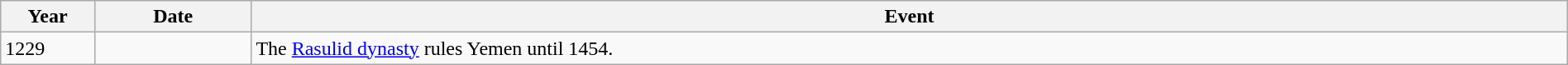<table class="wikitable" width="100%">
<tr>
<th style="width:6%">Year</th>
<th style="width:10%">Date</th>
<th>Event</th>
</tr>
<tr>
<td>1229</td>
<td></td>
<td>The <a href='#'>Rasulid dynasty</a> rules Yemen until 1454.</td>
</tr>
</table>
